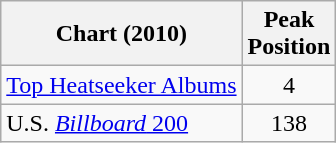<table class="wikitable sortable">
<tr>
<th style="text-align:center;">Chart (2010)</th>
<th style="text-align:center;">Peak<br>Position</th>
</tr>
<tr>
<td align="left"><a href='#'>Top Heatseeker Albums</a></td>
<td style="text-align:center;">4</td>
</tr>
<tr>
<td align="left">U.S. <a href='#'><em>Billboard</em> 200</a></td>
<td style="text-align:center;">138</td>
</tr>
</table>
